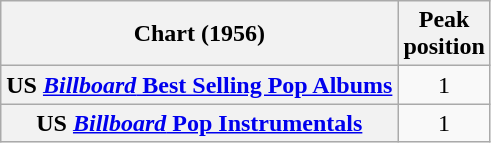<table class="wikitable plainrowheaders" style="text-align:center">
<tr>
<th scope="col">Chart (1956)</th>
<th scope="col">Peak<br>position</th>
</tr>
<tr>
<th scope="row" align="left">US <a href='#'><em>Billboard</em> Best Selling Pop Albums</a></th>
<td>1</td>
</tr>
<tr>
<th scope="row" align="left">US <a href='#'><em>Billboard</em> Pop Instrumentals</a></th>
<td>1</td>
</tr>
</table>
